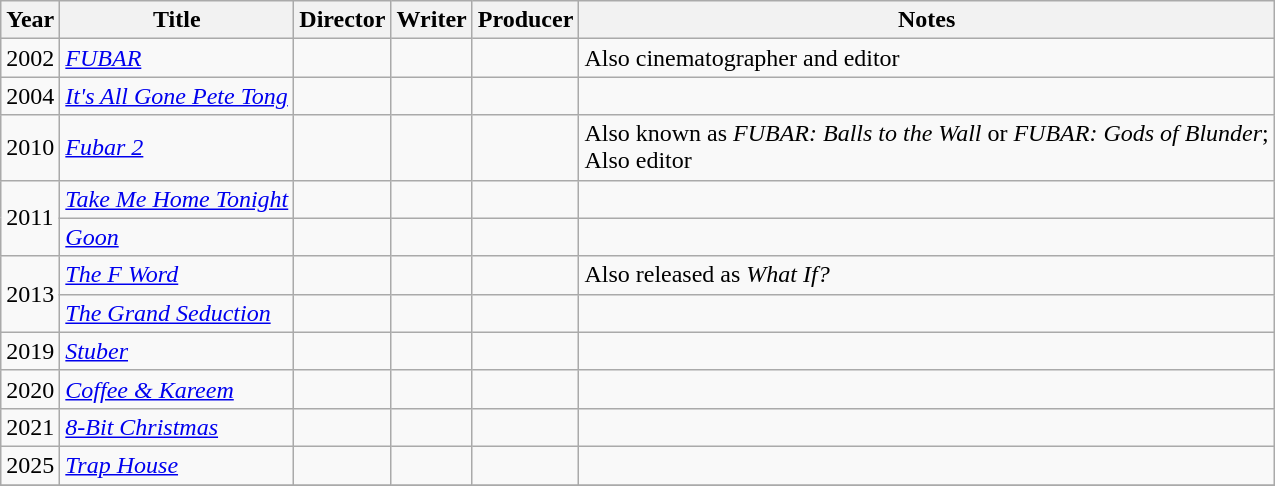<table class="wikitable plainrowheaders">
<tr>
<th>Year</th>
<th>Title</th>
<th scope="col">Director</th>
<th scope="col">Writer</th>
<th scope="col">Producer</th>
<th>Notes</th>
</tr>
<tr>
<td>2002</td>
<td><em><a href='#'>FUBAR</a></em></td>
<td></td>
<td></td>
<td></td>
<td>Also cinematographer and editor</td>
</tr>
<tr>
<td>2004</td>
<td><em><a href='#'>It's All Gone Pete Tong</a></em></td>
<td></td>
<td></td>
<td></td>
<td></td>
</tr>
<tr>
<td>2010</td>
<td><em><a href='#'>Fubar 2</a></em></td>
<td></td>
<td></td>
<td></td>
<td>Also known as <em>FUBAR: Balls to the Wall</em> or <em>FUBAR: Gods of Blunder</em>;<br>Also editor</td>
</tr>
<tr>
<td rowspan=2>2011</td>
<td><em><a href='#'>Take Me Home Tonight</a></em></td>
<td></td>
<td></td>
<td></td>
<td></td>
</tr>
<tr>
<td><em><a href='#'>Goon</a></em></td>
<td></td>
<td></td>
<td></td>
<td></td>
</tr>
<tr>
<td rowspan=2>2013</td>
<td><em><a href='#'>The F Word</a></em></td>
<td></td>
<td></td>
<td></td>
<td>Also released as <em>What If?</em></td>
</tr>
<tr>
<td><em><a href='#'>The Grand Seduction</a></em></td>
<td></td>
<td></td>
<td></td>
<td></td>
</tr>
<tr>
<td>2019</td>
<td><em><a href='#'>Stuber</a></em></td>
<td></td>
<td></td>
<td></td>
<td></td>
</tr>
<tr>
<td>2020</td>
<td><em><a href='#'>Coffee & Kareem</a></em></td>
<td></td>
<td></td>
<td></td>
<td></td>
</tr>
<tr>
<td>2021</td>
<td><em><a href='#'>8-Bit Christmas</a></em></td>
<td></td>
<td></td>
<td></td>
<td></td>
</tr>
<tr>
<td>2025</td>
<td><em><a href='#'>Trap House</a></em></td>
<td></td>
<td></td>
<td></td>
<td></td>
</tr>
<tr>
</tr>
</table>
